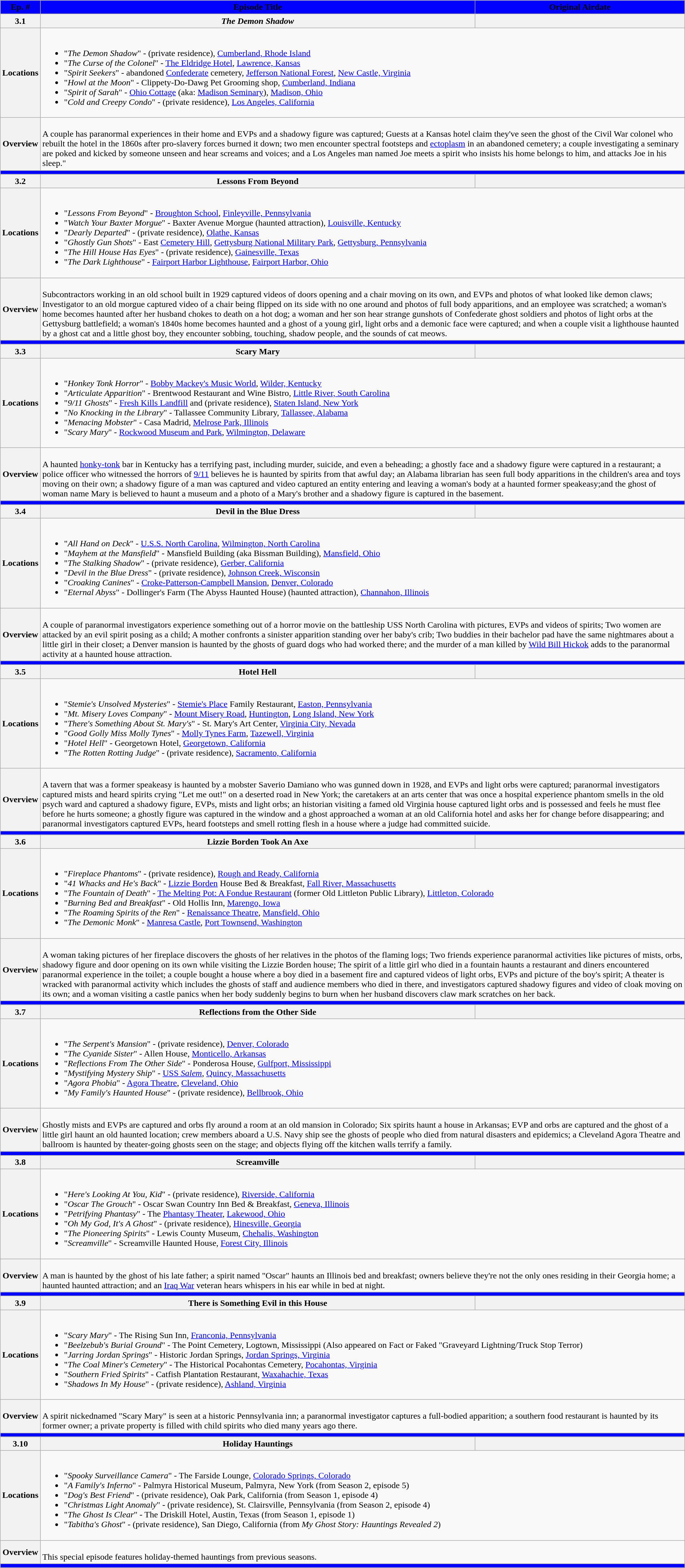<table class="wikitable" style="width:100%;" style=background:#FFFFFF;">
<tr>
<th style="background:blue;"><span>Ep. #</span></th>
<th style="background:blue;"><span>Episode Title</span></th>
<th style="background:blue;"><span>Original Airdate</span></th>
</tr>
<tr>
<th>3.1</th>
<th><em>The Demon Shadow</em></th>
<th></th>
</tr>
<tr>
<th>Locations</th>
<td colspan="3"><br><ul><li>"<em>The Demon Shadow</em>" - (private residence), <a href='#'>Cumberland, Rhode Island</a></li><li>"<em>The Curse of the Colonel</em>" - <a href='#'>The Eldridge Hotel</a>, <a href='#'>Lawrence, Kansas</a></li><li>"<em>Spirit Seekers</em>" - abandoned <a href='#'>Confederate</a> cemetery, <a href='#'>Jefferson National Forest</a>, <a href='#'>New Castle, Virginia</a></li><li>"<em>Howl at the Moon</em>" - Clippety-Do-Dawg Pet Grooming shop, <a href='#'>Cumberland, Indiana</a></li><li>"<em>Spirit of Sarah</em>" - <a href='#'>Ohio Cottage</a> (aka: <a href='#'>Madison Seminary</a>), <a href='#'>Madison, Ohio</a></li><li>"<em>Cold and Creepy Condo</em>" - (private residence), <a href='#'>Los Angeles, California</a></li></ul></td>
</tr>
<tr>
<th>Overview</th>
<td colspan="3"><br>A couple has paranormal experiences in their home and EVPs and a shadowy figure was captured; Guests at a Kansas hotel claim they've seen the ghost of the Civil War colonel who rebuilt the hotel in the 1860s after pro-slavery forces burned it down; two men encounter spectral footsteps and <a href='#'>ectoplasm</a> in an abandoned cemetery; a couple investigating a seminary are poked and kicked by someone unseen and hear screams and voices; and a Los Angeles man named Joe meets a spirit who insists his home belongs to him, and attacks Joe in his sleep."</td>
</tr>
<tr>
<td colspan="3" style="background:blue;"></td>
</tr>
<tr>
<th>3.2</th>
<th>Lessons From Beyond</th>
<th></th>
</tr>
<tr>
<th>Locations</th>
<td colspan="3"><br><ul><li>"<em>Lessons From Beyond</em>" - <a href='#'>Broughton School</a>, <a href='#'>Finleyville, Pennsylvania</a></li><li>"<em>Watch Your Baxter Morgue</em>" - Baxter Avenue Morgue (haunted attraction), <a href='#'>Louisville, Kentucky</a></li><li>"<em>Dearly Departed</em>" - (private residence), <a href='#'>Olathe, Kansas</a></li><li>"<em>Ghostly Gun Shots</em>" - East <a href='#'>Cemetery Hill</a>, <a href='#'>Gettysburg National Military Park</a>, <a href='#'>Gettysburg, Pennsylvania</a></li><li>"<em>The Hill House Has Eyes</em>" - (private residence), <a href='#'>Gainesville, Texas</a></li><li>"<em>The Dark Lighthouse</em>" - <a href='#'>Fairport Harbor Lighthouse</a>, <a href='#'>Fairport Harbor, Ohio</a></li></ul></td>
</tr>
<tr>
<th>Overview</th>
<td colspan="3"><br>Subcontractors working in an old school built in 1929 captured videos of doors opening and a chair moving on its own, and EVPs and photos of what looked like demon claws; Investigator to an old morgue captured video of a chair being flipped on its side with no one around and photos of full body apparitions, and an employee was scratched; a woman's home becomes haunted after her husband chokes to death on a hot dog; a woman and her son hear strange gunshots of Confederate ghost soldiers and photos of light orbs at the Gettysburg battlefield; a woman's 1840s home becomes haunted and a ghost of a young girl, light orbs and a demonic face were captured; and when a couple visit a lighthouse haunted by a ghost cat and a little ghost boy, they encounter sobbing, touching, shadow people, and the sounds of cat meows.</td>
</tr>
<tr>
<td colspan="3" style="background:blue;"></td>
</tr>
<tr>
<th>3.3</th>
<th>Scary Mary</th>
<th></th>
</tr>
<tr>
<th>Locations</th>
<td colspan="3"><br><ul><li>"<em>Honkey Tonk Horror</em>" - <a href='#'>Bobby Mackey's Music World</a>, <a href='#'>Wilder, Kentucky</a></li><li>"<em>Articulate Apparition</em>" - Brentwood Restaurant and Wine Bistro, <a href='#'>Little River, South Carolina</a></li><li>"<em>9/11 Ghosts</em>" - <a href='#'>Fresh Kills Landfill</a> and (private residence), <a href='#'>Staten Island, New York</a></li><li>"<em>No Knocking in the Library</em>" - Tallassee Community Library, <a href='#'>Tallassee, Alabama</a></li><li>"<em>Menacing Mobster</em>" - Casa Madrid, <a href='#'>Melrose Park, Illinois</a></li><li>"<em>Scary Mary</em>" - <a href='#'>Rockwood Museum and Park</a>, <a href='#'>Wilmington, Delaware</a></li></ul></td>
</tr>
<tr>
<th>Overview</th>
<td colspan="3"><br>A haunted <a href='#'>honky-tonk</a> bar in Kentucky has a terrifying past, including murder, suicide, and even a beheading; a ghostly face and a shadowy figure were captured in a restaurant; a police officer who witnessed the horrors of <a href='#'>9/11</a> believes he is haunted by spirits from that awful day; an Alabama librarian has seen full body apparitions in the children's area and toys moving on their own; a shadowy figure of a man was captured and video captured an entity entering and leaving a woman's body at a haunted former speakeasy;and the ghost of woman name Mary is believed to haunt a museum and a photo of a Mary's brother and a shadowy figure is captured in the basement.</td>
</tr>
<tr>
<td colspan="3" style="background:blue;"></td>
</tr>
<tr>
<th>3.4</th>
<th>Devil in the Blue Dress</th>
<th></th>
</tr>
<tr>
<th>Locations</th>
<td colspan="3"><br><ul><li>"<em>All Hand on Deck</em>" - <a href='#'>U.S.S. North Carolina</a>, <a href='#'>Wilmington, North Carolina</a></li><li>"<em>Mayhem at the Mansfield</em>" - Mansfield Building (aka Bissman Building), <a href='#'>Mansfield, Ohio</a></li><li>"<em>The Stalking Shadow</em>" - (private residence), <a href='#'>Gerber, California</a></li><li>"<em>Devil in the Blue Dress</em>" - (private residence), <a href='#'>Johnson Creek, Wisconsin</a></li><li>"<em>Croaking Canines</em>" - <a href='#'>Croke-Patterson-Campbell Mansion</a>, <a href='#'>Denver, Colorado</a></li><li>"<em>Eternal Abyss</em>" - Dollinger's Farm (The Abyss Haunted House) (haunted attraction), <a href='#'>Channahon, Illinois</a></li></ul></td>
</tr>
<tr>
<th>Overview</th>
<td colspan="3"><br>A couple of paranormal investigators experience something out of a horror movie on the battleship USS North Carolina with pictures, EVPs and videos of spirits; Two women are attacked by an evil spirit posing as a child; A mother confronts a sinister apparition standing over her baby's crib; Two buddies in their bachelor pad have the same nightmares about a little girl in their closet; a Denver mansion is haunted by the ghosts of guard dogs who had worked there; and the murder of a man killed by <a href='#'>Wild Bill Hickok</a> adds to the paranormal activity at a haunted house attraction.</td>
</tr>
<tr>
<td colspan="3" style="background:blue;"></td>
</tr>
<tr>
<th>3.5</th>
<th>Hotel Hell</th>
<th></th>
</tr>
<tr>
<th>Locations</th>
<td colspan="3"><br><ul><li>"<em>Stemie's Unsolved Mysteries</em>" - <a href='#'>Stemie's Place</a> Family Restaurant, <a href='#'>Easton, Pennsylvania</a></li><li>"<em>Mt. Misery Loves Company</em>" - <a href='#'>Mount Misery Road</a>, <a href='#'>Huntington</a>, <a href='#'>Long Island, New York</a></li><li>"<em>There's Something About St. Mary's</em>" - St. Mary's Art Center, <a href='#'>Virginia City, Nevada</a></li><li>"<em>Good Golly Miss Molly Tynes</em>" - <a href='#'>Molly Tynes Farm</a>, <a href='#'>Tazewell, Virginia</a></li><li>"<em>Hotel Hell</em>" - Georgetown Hotel, <a href='#'>Georgetown, California</a></li><li>"<em>The Rotten Rotting Judge</em>" - (private residence), <a href='#'>Sacramento, California</a></li></ul></td>
</tr>
<tr>
<th>Overview</th>
<td colspan="3"><br>A tavern that was a former speakeasy is haunted by a mobster Saverio Damiano who was gunned down in 1928, and EVPs and light orbs were captured; paranormal investigators captured mists and heard spirits crying "Let me out!" on a deserted road in New York; the caretakers at an arts center that was once a hospital experience phantom smells in the old psych ward and captured a shadowy figure, EVPs, mists and light orbs; an historian visiting a famed old Virginia house captured light orbs and is possessed and feels he must flee before he hurts someone; a ghostly figure was captured in the window and a ghost approached a woman at an old California hotel and asks her for change before disappearing; and paranormal investigators captured EVPs, heard footsteps and smell rotting flesh in a house where a judge had committed suicide.</td>
</tr>
<tr>
<td colspan="3" style="background:blue;"></td>
</tr>
<tr>
<th>3.6</th>
<th>Lizzie Borden Took An Axe</th>
<th></th>
</tr>
<tr>
<th>Locations</th>
<td colspan="3"><br><ul><li>"<em>Fireplace Phantoms</em>" - (private residence), <a href='#'>Rough and Ready, California</a></li><li>"<em>41 Whacks and He's Back</em>" - <a href='#'>Lizzie Borden</a> House Bed & Breakfast, <a href='#'>Fall River, Massachusetts</a></li><li>"<em>The Fountain of Death</em>" - <a href='#'>The Melting Pot: A Fondue Restaurant</a> (former Old Littleton Public Library), <a href='#'>Littleton, Colorado</a></li><li>"<em>Burning Bed and Breakfast</em>" - Old Hollis Inn, <a href='#'>Marengo, Iowa</a></li><li>"<em>The Roaming Spirits of the Ren</em>" - <a href='#'>Renaissance Theatre</a>, <a href='#'>Mansfield, Ohio</a></li><li>"<em>The Demonic Monk</em>" - <a href='#'>Manresa Castle</a>, <a href='#'>Port Townsend, Washington</a></li></ul></td>
</tr>
<tr>
<th>Overview</th>
<td colspan="3"><br>A woman taking pictures of her fireplace discovers the ghosts of her relatives in the photos of the flaming logs; Two friends experience paranormal activities like pictures of mists, orbs, shadowy figure and door opening on its own while visiting the Lizzie Borden house; The spirit of a little girl who died in a fountain haunts a restaurant and diners encountered paranormal experience in the toilet; a couple bought a house where a boy died in a basement fire and captured videos of light orbs, EVPs and picture of the boy's spirit; A theater is wracked with paranormal activity which includes the ghosts of staff and audience members who died in there, and investigators captured shadowy figures and video of cloak moving on its own; and a woman visiting a castle panics when her body suddenly begins to burn when her husband discovers claw mark scratches on her back.</td>
</tr>
<tr>
<td colspan="3" style="background:blue;"></td>
</tr>
<tr>
<th>3.7</th>
<th>Reflections from the Other Side</th>
<th></th>
</tr>
<tr>
<th>Locations</th>
<td colspan="3"><br><ul><li>"<em>The Serpent's Mansion</em>" - (private residence), <a href='#'>Denver, Colorado</a></li><li>"<em>The Cyanide Sister</em>" - Allen House, <a href='#'>Monticello, Arkansas</a></li><li>"<em>Reflections From The Other Side</em>" - Ponderosa House, <a href='#'>Gulfport, Mississippi</a></li><li>"<em>Mystifying Mystery Ship</em>" - <a href='#'>USS <em>Salem</em></a>, <a href='#'>Quincy, Massachusetts</a></li><li>"<em>Agora Phobia</em>" - <a href='#'>Agora Theatre</a>, <a href='#'>Cleveland, Ohio</a></li><li>"<em>My Family's Haunted House</em>" - (private residence), <a href='#'>Bellbrook, Ohio</a></li></ul></td>
</tr>
<tr>
<th>Overview</th>
<td colspan="3"><br>Ghostly mists and EVPs are captured and orbs fly around a room at an old mansion in Colorado; Six spirits haunt a house in Arkansas; EVP and orbs are captured and the ghost of a little girl haunt an old haunted location; crew members aboard a U.S. Navy ship see the ghosts of people who died from natural disasters and epidemics; a Cleveland Agora Theatre and ballroom is haunted by theater-going ghosts seen on the stage; and objects flying off the kitchen walls terrify a family.</td>
</tr>
<tr>
<td colspan="3" style="background:blue;"></td>
</tr>
<tr>
<th>3.8</th>
<th>Screamville</th>
<th></th>
</tr>
<tr>
<th>Locations</th>
<td colspan="3"><br><ul><li>"<em>Here's Looking At You, Kid</em>" - (private residence), <a href='#'>Riverside, California</a></li><li>"<em>Oscar The Grouch</em>" - Oscar Swan Country Inn Bed & Breakfast, <a href='#'>Geneva, Illinois</a></li><li>"<em>Petrifying Phantasy</em>" - The <a href='#'>Phantasy Theater</a>, <a href='#'>Lakewood, Ohio</a></li><li>"<em>Oh My God, It's A Ghost</em>" - (private residence), <a href='#'>Hinesville, Georgia</a></li><li>"<em>The Pioneering Spirits</em>" - Lewis County Museum, <a href='#'>Chehalis, Washington</a></li><li>"<em>Screamville</em>" - Screamville Haunted House, <a href='#'>Forest City, Illinois</a></li></ul></td>
</tr>
<tr>
<th>Overview</th>
<td colspan="3"><br>A man is haunted by the ghost of his late father; a spirit named "Oscar" haunts an Illinois bed and breakfast; owners believe they're not the only ones residing in their Georgia home; a haunted haunted attraction; and an <a href='#'>Iraq War</a> veteran hears whispers in his ear while in bed at night.</td>
</tr>
<tr>
<td colspan="3" style="background:blue;"></td>
</tr>
<tr>
<th>3.9</th>
<th>There is Something Evil in this House</th>
<th></th>
</tr>
<tr>
<th>Locations</th>
<td colspan="3"><br><ul><li>"<em>Scary Mary</em>" - The Rising Sun Inn, <a href='#'>Franconia, Pennsylvania</a></li><li>"<em>Beelzebub's Burial Ground</em>" - The Point Cemetery, Logtown, Mississippi (Also appeared on Fact or Faked "Graveyard Lightning/Truck Stop Terror)</li><li>"<em>Jarring Jordan Springs</em>" - Historic Jordan Springs, <a href='#'>Jordan Springs, Virginia</a></li><li>"<em>The Coal Miner's Cemetery</em>" - The Historical Pocahontas Cemetery, <a href='#'>Pocahontas, Virginia</a></li><li>"<em>Southern Fried Spirits</em>" - Catfish Plantation Restaurant, <a href='#'>Waxahachie, Texas</a></li><li>"<em>Shadows In My House</em>" - (private residence), <a href='#'>Ashland, Virginia</a></li></ul></td>
</tr>
<tr>
<th>Overview</th>
<td colspan="3"><br>A spirit nickednamed "Scary Mary" is seen at a historic Pennsylvania inn; a paranormal investigator captures a full-bodied apparition; a southern food restaurant is haunted by its former owner; a private property is filled with child spirits who died many years ago there.</td>
</tr>
<tr>
<td colspan="3" style="background:blue;"></td>
</tr>
<tr>
<th>3.10</th>
<th>Holiday Hauntings</th>
<th></th>
</tr>
<tr>
<th>Locations</th>
<td colspan="3"><br><ul><li>"<em>Spooky Surveillance Camera</em>" - The Farside Lounge, <a href='#'>Colorado Springs, Colorado</a></li><li>"<em>A Family's Inferno</em>" - Palmyra Historical Museum, Palmyra, New York (from Season 2, episode 5)</li><li>"<em>Dog's Best Friend</em>" - (private residence), Oak Park, California (from Season 1, episode 4)</li><li>"<em>Christmas Light Anomaly</em>" - (private residence), St. Clairsville, Pennsylvania (from Season 2, episode 4)</li><li>"<em>The Ghost Is Clear</em>" - The Driskill Hotel, Austin, Texas (from Season 1, episode 1)</li><li>"<em>Tabitha's Ghost</em>" - (private residence), San Diego, California (from <em>My Ghost Story: Hauntings Revealed 2</em>)</li></ul></td>
</tr>
<tr>
<th>Overview</th>
<td colspan="3"><br>This special episode features holiday-themed hauntings from previous seasons.</td>
</tr>
<tr>
<td colspan="3" style="background:blue;"></td>
</tr>
</table>
